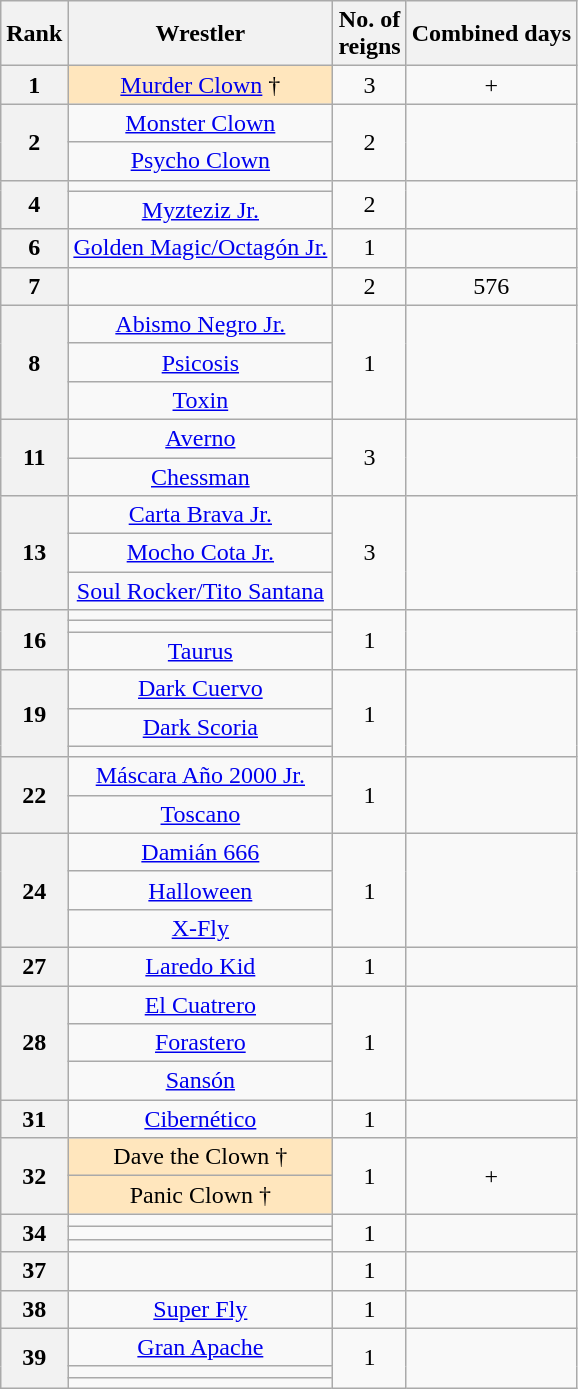<table class="wikitable sortable" style="text-align: center">
<tr>
<th>Rank</th>
<th>Wrestler</th>
<th>No. of<br>reigns</th>
<th>Combined days</th>
</tr>
<tr>
<th>1</th>
<td style="background-color:#FFE6BD"><a href='#'>Murder Clown</a> †</td>
<td>3</td>
<td>+</td>
</tr>
<tr>
<th rowspan=2>2</th>
<td><a href='#'>Monster Clown</a></td>
<td rowspan=2>2</td>
<td rowspan=2></td>
</tr>
<tr>
<td><a href='#'>Psycho Clown</a></td>
</tr>
<tr>
<th rowspan=2>4</th>
<td></td>
<td rowspan=2>2</td>
<td rowspan=2></td>
</tr>
<tr>
<td><a href='#'>Myzteziz Jr.</a></td>
</tr>
<tr>
<th>6</th>
<td><a href='#'>Golden Magic/Octagón Jr.</a></td>
<td>1</td>
<td></td>
</tr>
<tr>
<th>7</th>
<td></td>
<td>2</td>
<td>576</td>
</tr>
<tr>
<th rowspan=3>8</th>
<td><a href='#'>Abismo Negro Jr.</a></td>
<td rowspan=3>1</td>
<td rowspan=3></td>
</tr>
<tr>
<td><a href='#'>Psicosis</a></td>
</tr>
<tr>
<td><a href='#'>Toxin</a></td>
</tr>
<tr>
<th rowspan=2>11</th>
<td><a href='#'>Averno</a></td>
<td rowspan=2>3</td>
<td rowspan=2></td>
</tr>
<tr>
<td><a href='#'>Chessman</a></td>
</tr>
<tr>
<th rowspan=3>13</th>
<td><a href='#'>Carta Brava Jr.</a></td>
<td rowspan=3>3</td>
<td rowspan=3></td>
</tr>
<tr>
<td><a href='#'>Mocho Cota Jr.</a></td>
</tr>
<tr>
<td><a href='#'>Soul Rocker/Tito Santana</a></td>
</tr>
<tr>
<th rowspan=3>16</th>
<td></td>
<td rowspan=3>1</td>
<td rowspan=3></td>
</tr>
<tr>
<td></td>
</tr>
<tr>
<td><a href='#'>Taurus</a></td>
</tr>
<tr>
<th rowspan=3>19</th>
<td><a href='#'>Dark Cuervo</a></td>
<td rowspan=3>1</td>
<td rowspan=3></td>
</tr>
<tr>
<td><a href='#'>Dark Scoria</a></td>
</tr>
<tr>
<td></td>
</tr>
<tr>
<th rowspan=2>22</th>
<td><a href='#'>Máscara Año 2000 Jr.</a></td>
<td rowspan=2>1</td>
<td rowspan=2></td>
</tr>
<tr>
<td><a href='#'>Toscano</a></td>
</tr>
<tr>
<th rowspan=3>24</th>
<td><a href='#'>Damián 666</a></td>
<td rowspan=3>1</td>
<td rowspan=3></td>
</tr>
<tr>
<td><a href='#'>Halloween</a></td>
</tr>
<tr>
<td><a href='#'>X-Fly</a></td>
</tr>
<tr>
<th>27</th>
<td><a href='#'>Laredo Kid</a></td>
<td>1</td>
<td></td>
</tr>
<tr>
<th rowspan=3>28</th>
<td><a href='#'>El Cuatrero</a></td>
<td rowspan=3>1</td>
<td rowspan=3></td>
</tr>
<tr>
<td><a href='#'>Forastero</a></td>
</tr>
<tr>
<td><a href='#'>Sansón</a></td>
</tr>
<tr>
<th>31</th>
<td><a href='#'>Cibernético</a></td>
<td>1</td>
<td></td>
</tr>
<tr>
<th rowspan=2>32</th>
<td style="background-color:#FFE6BD">Dave the Clown †</td>
<td rowspan=2>1</td>
<td rowspan=2>+</td>
</tr>
<tr>
<td style="background-color:#FFE6BD">Panic Clown †</td>
</tr>
<tr>
<th rowspan=3>34</th>
<td></td>
<td rowspan=3>1</td>
<td rowspan=3></td>
</tr>
<tr>
<td></td>
</tr>
<tr>
<td></td>
</tr>
<tr>
<th>37</th>
<td></td>
<td>1</td>
<td></td>
</tr>
<tr>
<th>38</th>
<td><a href='#'>Super Fly</a></td>
<td>1</td>
<td></td>
</tr>
<tr>
<th rowspan=3>39</th>
<td><a href='#'>Gran Apache</a></td>
<td rowspan=3>1</td>
<td rowspan=3></td>
</tr>
<tr>
<td></td>
</tr>
<tr>
<td></td>
</tr>
</table>
